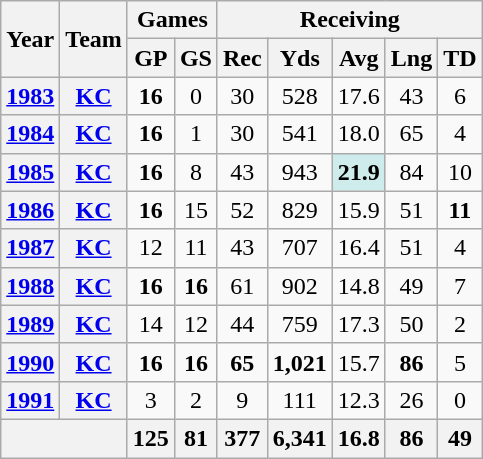<table class="wikitable" style="text-align:center;">
<tr>
<th rowspan="2">Year</th>
<th rowspan="2">Team</th>
<th colspan="2">Games</th>
<th colspan="5">Receiving</th>
</tr>
<tr>
<th>GP</th>
<th>GS</th>
<th>Rec</th>
<th>Yds</th>
<th>Avg</th>
<th>Lng</th>
<th>TD</th>
</tr>
<tr>
<th><a href='#'>1983</a></th>
<th><a href='#'>KC</a></th>
<td><strong>16</strong></td>
<td>0</td>
<td>30</td>
<td>528</td>
<td>17.6</td>
<td>43</td>
<td>6</td>
</tr>
<tr>
<th><a href='#'>1984</a></th>
<th><a href='#'>KC</a></th>
<td><strong>16</strong></td>
<td>1</td>
<td>30</td>
<td>541</td>
<td>18.0</td>
<td>65</td>
<td>4</td>
</tr>
<tr>
<th><a href='#'>1985</a></th>
<th><a href='#'>KC</a></th>
<td><strong>16</strong></td>
<td>8</td>
<td>43</td>
<td>943</td>
<td style="background:#cfecec;"><strong>21.9</strong></td>
<td>84</td>
<td>10</td>
</tr>
<tr>
<th><a href='#'>1986</a></th>
<th><a href='#'>KC</a></th>
<td><strong>16</strong></td>
<td>15</td>
<td>52</td>
<td>829</td>
<td>15.9</td>
<td>51</td>
<td><strong>11</strong></td>
</tr>
<tr>
<th><a href='#'>1987</a></th>
<th><a href='#'>KC</a></th>
<td>12</td>
<td>11</td>
<td>43</td>
<td>707</td>
<td>16.4</td>
<td>51</td>
<td>4</td>
</tr>
<tr>
<th><a href='#'>1988</a></th>
<th><a href='#'>KC</a></th>
<td><strong>16</strong></td>
<td><strong>16</strong></td>
<td>61</td>
<td>902</td>
<td>14.8</td>
<td>49</td>
<td>7</td>
</tr>
<tr>
<th><a href='#'>1989</a></th>
<th><a href='#'>KC</a></th>
<td>14</td>
<td>12</td>
<td>44</td>
<td>759</td>
<td>17.3</td>
<td>50</td>
<td>2</td>
</tr>
<tr>
<th><a href='#'>1990</a></th>
<th><a href='#'>KC</a></th>
<td><strong>16</strong></td>
<td><strong>16</strong></td>
<td><strong>65</strong></td>
<td><strong>1,021</strong></td>
<td>15.7</td>
<td><strong>86</strong></td>
<td>5</td>
</tr>
<tr>
<th><a href='#'>1991</a></th>
<th><a href='#'>KC</a></th>
<td>3</td>
<td>2</td>
<td>9</td>
<td>111</td>
<td>12.3</td>
<td>26</td>
<td>0</td>
</tr>
<tr>
<th colspan="2"></th>
<th>125</th>
<th>81</th>
<th>377</th>
<th>6,341</th>
<th>16.8</th>
<th>86</th>
<th>49</th>
</tr>
</table>
